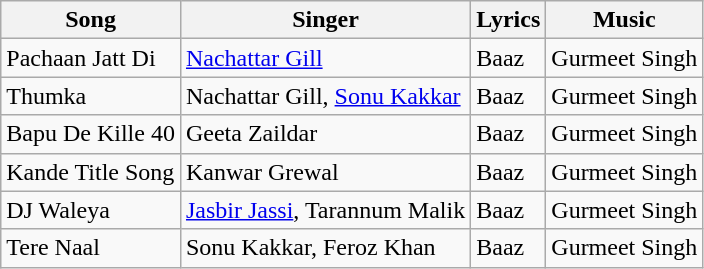<table class="wikitable">
<tr>
<th>Song</th>
<th>Singer</th>
<th>Lyrics</th>
<th>Music</th>
</tr>
<tr>
<td>Pachaan Jatt Di</td>
<td><a href='#'>Nachattar Gill</a></td>
<td>Baaz</td>
<td>Gurmeet Singh</td>
</tr>
<tr>
<td>Thumka</td>
<td>Nachattar Gill, <a href='#'>Sonu Kakkar</a></td>
<td>Baaz</td>
<td>Gurmeet Singh</td>
</tr>
<tr>
<td>Bapu De Kille 40</td>
<td>Geeta Zaildar</td>
<td>Baaz</td>
<td>Gurmeet Singh</td>
</tr>
<tr>
<td>Kande Title Song</td>
<td>Kanwar Grewal</td>
<td>Baaz</td>
<td>Gurmeet Singh</td>
</tr>
<tr>
<td>DJ Waleya</td>
<td><a href='#'>Jasbir Jassi</a>, Tarannum Malik</td>
<td>Baaz</td>
<td>Gurmeet Singh</td>
</tr>
<tr>
<td>Tere Naal</td>
<td>Sonu Kakkar, Feroz Khan</td>
<td>Baaz</td>
<td>Gurmeet Singh</td>
</tr>
</table>
